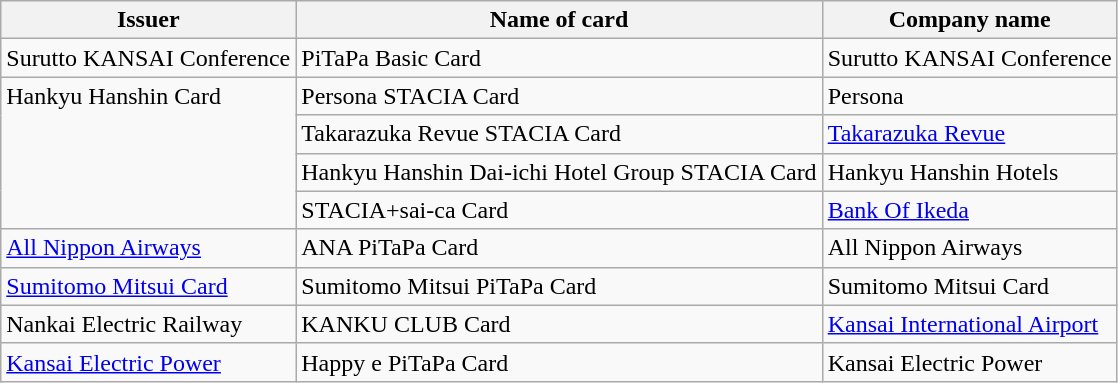<table class="wikitable">
<tr>
<th>Issuer</th>
<th>Name of card</th>
<th>Company name</th>
</tr>
<tr>
<td>Surutto KANSAI Conference</td>
<td>PiTaPa Basic Card</td>
<td>Surutto KANSAI Conference</td>
</tr>
<tr>
<td rowspan="4" valign="top">Hankyu Hanshin Card</td>
<td>Persona STACIA Card</td>
<td>Persona</td>
</tr>
<tr>
<td>Takarazuka Revue STACIA Card</td>
<td><a href='#'>Takarazuka Revue</a></td>
</tr>
<tr>
<td>Hankyu Hanshin Dai-ichi Hotel Group STACIA Card</td>
<td>Hankyu Hanshin Hotels</td>
</tr>
<tr>
<td>STACIA+sai-ca Card</td>
<td><a href='#'>Bank Of Ikeda</a></td>
</tr>
<tr>
<td><a href='#'>All Nippon Airways</a></td>
<td>ANA PiTaPa Card</td>
<td>All Nippon Airways</td>
</tr>
<tr>
<td><a href='#'>Sumitomo Mitsui Card</a></td>
<td>Sumitomo Mitsui PiTaPa Card</td>
<td>Sumitomo Mitsui Card</td>
</tr>
<tr>
<td>Nankai Electric Railway</td>
<td>KANKU CLUB Card</td>
<td><a href='#'>Kansai International Airport</a></td>
</tr>
<tr>
<td><a href='#'>Kansai Electric Power</a></td>
<td>Happy e PiTaPa Card</td>
<td>Kansai Electric Power</td>
</tr>
</table>
